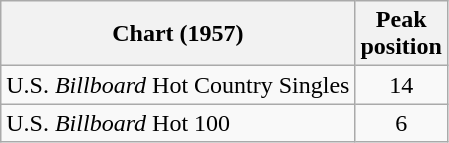<table class="wikitable">
<tr>
<th align="left">Chart (1957)</th>
<th align="center">Peak<br>position</th>
</tr>
<tr>
<td align="left">U.S. <em>Billboard</em> Hot Country Singles</td>
<td align="center">14</td>
</tr>
<tr>
<td align="left">U.S. <em>Billboard</em> Hot 100</td>
<td align="center">6</td>
</tr>
</table>
